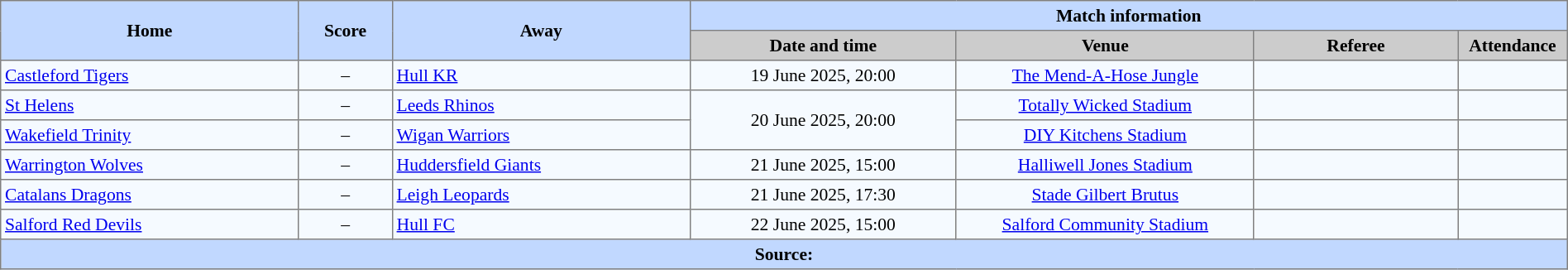<table border=1 style="border-collapse:collapse; font-size:90%; text-align:center;" cellpadding=3 cellspacing=0 width=100%>
<tr style="background:#C1D8ff;">
<th scope="col" rowspan=2 width=19%>Home</th>
<th scope="col" rowspan=2 width=6%>Score</th>
<th scope="col" rowspan=2 width=19%>Away</th>
<th colspan=4>Match information</th>
</tr>
<tr style="background:#CCCCCC;">
<th scope="col" width=17%>Date and time</th>
<th scope="col" width=19%>Venue</th>
<th scope="col" width=13%>Referee</th>
<th scope="col" width=7%>Attendance</th>
</tr>
<tr style="background:#F5FAFF;">
<td style="text-align:left;"> <a href='#'>Castleford Tigers</a></td>
<td>–</td>
<td style="text-align:left;"> <a href='#'>Hull KR</a></td>
<td>19 June 2025, 20:00</td>
<td><a href='#'>The Mend-A-Hose Jungle</a></td>
<td></td>
<td></td>
</tr>
<tr style="background:#F5FAFF;">
<td style="text-align:left;"> <a href='#'>St Helens</a></td>
<td>–</td>
<td style="text-align:left;"> <a href='#'>Leeds Rhinos</a></td>
<td Rowspan=2>20 June 2025, 20:00</td>
<td><a href='#'>Totally Wicked Stadium</a></td>
<td></td>
<td></td>
</tr>
<tr style="background:#F5FAFF;">
<td style="text-align:left;"> <a href='#'>Wakefield Trinity</a></td>
<td>–</td>
<td style="text-align:left;"> <a href='#'>Wigan Warriors</a></td>
<td><a href='#'>DIY Kitchens Stadium</a></td>
<td></td>
<td></td>
</tr>
<tr style="background:#F5FAFF;">
<td style="text-align:left;"> <a href='#'>Warrington Wolves</a></td>
<td>–</td>
<td style="text-align:left;"> <a href='#'>Huddersfield Giants</a></td>
<td>21 June 2025, 15:00</td>
<td><a href='#'>Halliwell Jones Stadium</a></td>
<td></td>
<td></td>
</tr>
<tr style="background:#F5FAFF;">
<td style="text-align:left;"> <a href='#'>Catalans Dragons</a></td>
<td>–</td>
<td style="text-align:left;"> <a href='#'>Leigh Leopards</a></td>
<td>21 June 2025, 17:30</td>
<td><a href='#'>Stade Gilbert Brutus</a></td>
<td></td>
<td></td>
</tr>
<tr style="background:#F5FAFF;">
<td style="text-align:left;"> <a href='#'>Salford Red Devils</a></td>
<td>–</td>
<td style="text-align:left;"> <a href='#'>Hull FC</a></td>
<td>22 June 2025, 15:00</td>
<td><a href='#'>Salford Community Stadium</a></td>
<td></td>
<td></td>
</tr>
<tr style="background:#c1d8ff;">
<th colspan=7>Source:</th>
</tr>
</table>
